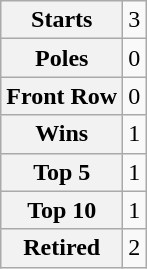<table class="wikitable" style="text-align:center">
<tr>
<th>Starts</th>
<td>3</td>
</tr>
<tr>
<th>Poles</th>
<td>0</td>
</tr>
<tr>
<th>Front Row</th>
<td>0</td>
</tr>
<tr>
<th>Wins</th>
<td>1</td>
</tr>
<tr>
<th>Top 5</th>
<td>1</td>
</tr>
<tr>
<th>Top 10</th>
<td>1</td>
</tr>
<tr>
<th>Retired</th>
<td>2</td>
</tr>
</table>
